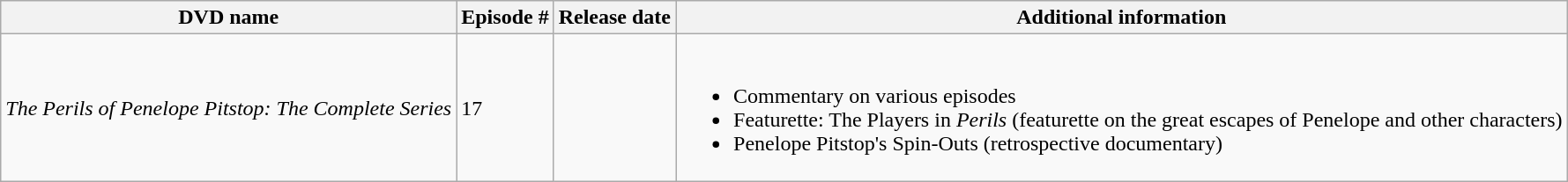<table class="wikitable">
<tr>
<th>DVD name</th>
<th>Episode #</th>
<th>Release date</th>
<th>Additional information</th>
</tr>
<tr>
<td><em>The Perils of Penelope Pitstop: The Complete Series</em></td>
<td>17</td>
<td></td>
<td><br><ul><li>Commentary on various episodes</li><li>Featurette: The Players in <em>Perils</em> (featurette on the great escapes of Penelope and other characters)</li><li>Penelope Pitstop's Spin-Outs (retrospective documentary)</li></ul></td>
</tr>
</table>
